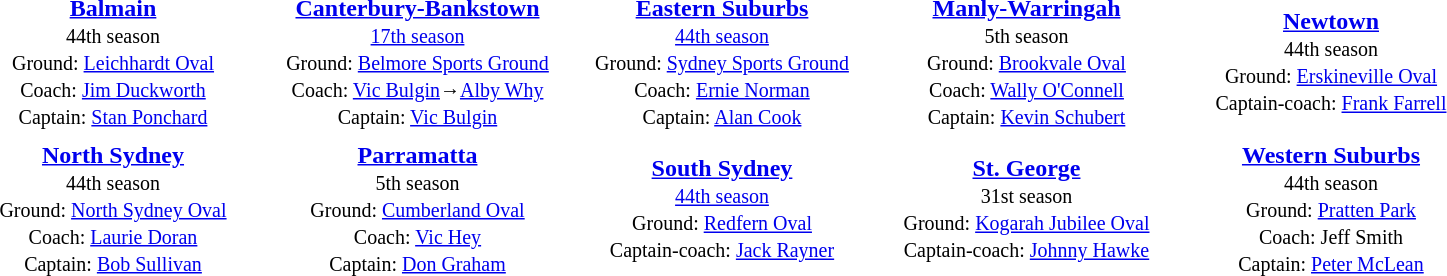<table align="center" class="toccolours" style="text-valign: center;" cellpadding=3 cellspacing=2>
<tr>
<th width=195></th>
<th width=195></th>
<th width=195></th>
<th width=195></th>
<th width=195></th>
</tr>
<tr>
<td align="center"><strong><a href='#'>Balmain</a></strong><br><small>44th season<br>Ground: <a href='#'>Leichhardt Oval</a> <br>
Coach: <a href='#'>Jim Duckworth</a><br>Captain: <a href='#'>Stan Ponchard</a> </small></td>
<td align="center"><strong><a href='#'>Canterbury-Bankstown</a></strong><br><small><a href='#'>17th season</a><br>Ground: <a href='#'>Belmore Sports Ground</a> <br>
Coach: <a href='#'>Vic Bulgin</a>→<a href='#'>Alby Why</a><br>Captain: <a href='#'>Vic Bulgin</a></small></td>
<td align="center"><strong><a href='#'>Eastern Suburbs</a></strong><br><small><a href='#'>44th season</a><br>Ground: <a href='#'>Sydney Sports Ground</a><br>
Coach: <a href='#'>Ernie Norman</a><br>Captain: <a href='#'>Alan Cook</a> </small></td>
<td align="center"><strong><a href='#'>Manly-Warringah</a></strong><br><small>5th season<br>Ground: <a href='#'>Brookvale Oval</a><br>
Coach: <a href='#'>Wally O'Connell</a><br>Captain: <a href='#'>Kevin Schubert</a></small></td>
<td align="center"><strong><a href='#'>Newtown</a></strong><br><small>44th season<br>Ground: <a href='#'>Erskineville Oval</a><br>
Captain-coach: <a href='#'>Frank Farrell</a></small></td>
</tr>
<tr>
<td align="center"><strong><a href='#'>North Sydney</a></strong><br><small>44th season<br>Ground: <a href='#'>North Sydney Oval</a><br>
Coach: <a href='#'>Laurie Doran</a><br>Captain: <a href='#'>Bob Sullivan</a> </small></td>
<td align="center"><strong><a href='#'>Parramatta</a></strong><br><small>5th season<br>Ground: <a href='#'>Cumberland Oval</a> <br>
Coach: <a href='#'>Vic Hey</a><br>Captain: <a href='#'>Don Graham</a> </small></td>
<td align="center"><strong><a href='#'>South Sydney</a></strong><br><small><a href='#'>44th season</a><br>Ground: <a href='#'>Redfern Oval</a><br>
Captain-coach: <a href='#'>Jack Rayner</a></small></td>
<td align="center"><strong><a href='#'>St. George</a></strong><br><small>31st season<br>Ground: <a href='#'>Kogarah Jubilee Oval</a><br>
Captain-coach: <a href='#'>Johnny Hawke</a></small></td>
<td align="center"><strong><a href='#'>Western Suburbs</a></strong><br><small>44th season<br>Ground: <a href='#'>Pratten Park</a><br>
Coach: Jeff Smith<br>Captain: <a href='#'>Peter McLean</a></small></td>
</tr>
</table>
